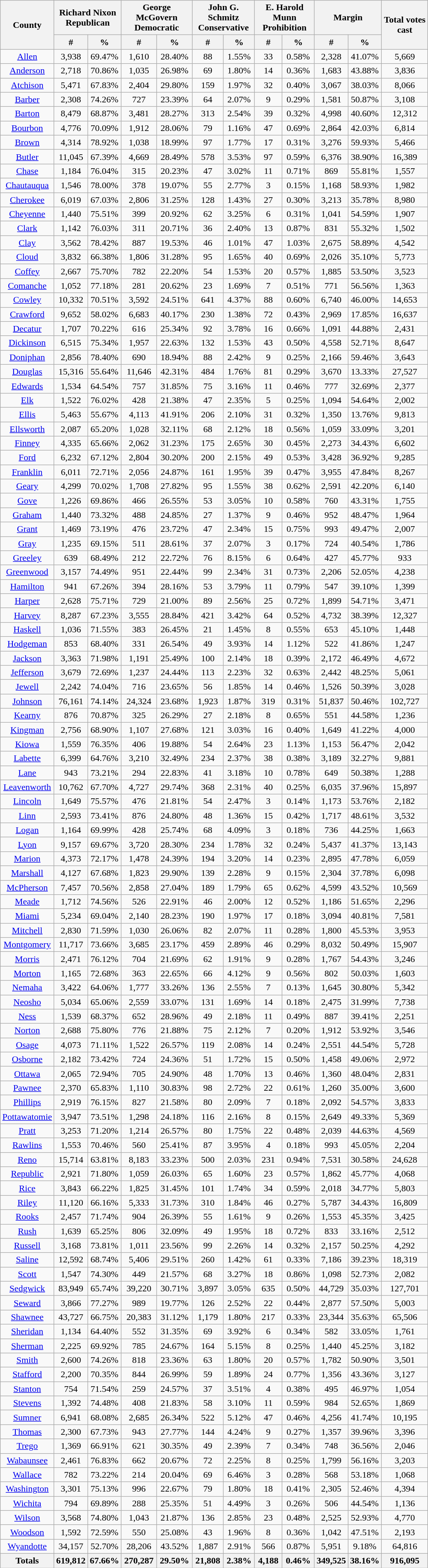<table width="60%"  class="wikitable sortable" style="text-align:center">
<tr>
<th style="text-align:center;" rowspan="2">County</th>
<th style="text-align:center;" colspan="2">Richard Nixon<br>Republican</th>
<th style="text-align:center;" colspan="2">George McGovern<br>Democratic</th>
<th style="text-align:center;" colspan="2">John G. Schmitz<br>Conservative</th>
<th style="text-align:center;" colspan="2">E. Harold Munn<br>Prohibition</th>
<th style="text-align:center;" colspan="2">Margin</th>
<th style="text-align:center;" rowspan="2">Total votes cast</th>
</tr>
<tr>
<th style="text-align:center;" data-sort-type="number">#</th>
<th style="text-align:center;" data-sort-type="number">%</th>
<th style="text-align:center;" data-sort-type="number">#</th>
<th style="text-align:center;" data-sort-type="number">%</th>
<th style="text-align:center;" data-sort-type="number">#</th>
<th style="text-align:center;" data-sort-type="number">%</th>
<th style="text-align:center;" data-sort-type="number">#</th>
<th style="text-align:center;" data-sort-type="number">%</th>
<th style="text-align:center;" data-sort-type="number">#</th>
<th style="text-align:center;" data-sort-type="number">%</th>
</tr>
<tr style="text-align:center;">
<td><a href='#'>Allen</a></td>
<td>3,938</td>
<td>69.47%</td>
<td>1,610</td>
<td>28.40%</td>
<td>88</td>
<td>1.55%</td>
<td>33</td>
<td>0.58%</td>
<td>2,328</td>
<td>41.07%</td>
<td>5,669</td>
</tr>
<tr style="text-align:center;">
<td><a href='#'>Anderson</a></td>
<td>2,718</td>
<td>70.86%</td>
<td>1,035</td>
<td>26.98%</td>
<td>69</td>
<td>1.80%</td>
<td>14</td>
<td>0.36%</td>
<td>1,683</td>
<td>43.88%</td>
<td>3,836</td>
</tr>
<tr style="text-align:center;">
<td><a href='#'>Atchison</a></td>
<td>5,471</td>
<td>67.83%</td>
<td>2,404</td>
<td>29.80%</td>
<td>159</td>
<td>1.97%</td>
<td>32</td>
<td>0.40%</td>
<td>3,067</td>
<td>38.03%</td>
<td>8,066</td>
</tr>
<tr style="text-align:center;">
<td><a href='#'>Barber</a></td>
<td>2,308</td>
<td>74.26%</td>
<td>727</td>
<td>23.39%</td>
<td>64</td>
<td>2.07%</td>
<td>9</td>
<td>0.29%</td>
<td>1,581</td>
<td>50.87%</td>
<td>3,108</td>
</tr>
<tr style="text-align:center;">
<td><a href='#'>Barton</a></td>
<td>8,479</td>
<td>68.87%</td>
<td>3,481</td>
<td>28.27%</td>
<td>313</td>
<td>2.54%</td>
<td>39</td>
<td>0.32%</td>
<td>4,998</td>
<td>40.60%</td>
<td>12,312</td>
</tr>
<tr style="text-align:center;">
<td><a href='#'>Bourbon</a></td>
<td>4,776</td>
<td>70.09%</td>
<td>1,912</td>
<td>28.06%</td>
<td>79</td>
<td>1.16%</td>
<td>47</td>
<td>0.69%</td>
<td>2,864</td>
<td>42.03%</td>
<td>6,814</td>
</tr>
<tr style="text-align:center;">
<td><a href='#'>Brown</a></td>
<td>4,314</td>
<td>78.92%</td>
<td>1,038</td>
<td>18.99%</td>
<td>97</td>
<td>1.77%</td>
<td>17</td>
<td>0.31%</td>
<td>3,276</td>
<td>59.93%</td>
<td>5,466</td>
</tr>
<tr style="text-align:center;">
<td><a href='#'>Butler</a></td>
<td>11,045</td>
<td>67.39%</td>
<td>4,669</td>
<td>28.49%</td>
<td>578</td>
<td>3.53%</td>
<td>97</td>
<td>0.59%</td>
<td>6,376</td>
<td>38.90%</td>
<td>16,389</td>
</tr>
<tr style="text-align:center;">
<td><a href='#'>Chase</a></td>
<td>1,184</td>
<td>76.04%</td>
<td>315</td>
<td>20.23%</td>
<td>47</td>
<td>3.02%</td>
<td>11</td>
<td>0.71%</td>
<td>869</td>
<td>55.81%</td>
<td>1,557</td>
</tr>
<tr style="text-align:center;">
<td><a href='#'>Chautauqua</a></td>
<td>1,546</td>
<td>78.00%</td>
<td>378</td>
<td>19.07%</td>
<td>55</td>
<td>2.77%</td>
<td>3</td>
<td>0.15%</td>
<td>1,168</td>
<td>58.93%</td>
<td>1,982</td>
</tr>
<tr style="text-align:center;">
<td><a href='#'>Cherokee</a></td>
<td>6,019</td>
<td>67.03%</td>
<td>2,806</td>
<td>31.25%</td>
<td>128</td>
<td>1.43%</td>
<td>27</td>
<td>0.30%</td>
<td>3,213</td>
<td>35.78%</td>
<td>8,980</td>
</tr>
<tr style="text-align:center;">
<td><a href='#'>Cheyenne</a></td>
<td>1,440</td>
<td>75.51%</td>
<td>399</td>
<td>20.92%</td>
<td>62</td>
<td>3.25%</td>
<td>6</td>
<td>0.31%</td>
<td>1,041</td>
<td>54.59%</td>
<td>1,907</td>
</tr>
<tr style="text-align:center;">
<td><a href='#'>Clark</a></td>
<td>1,142</td>
<td>76.03%</td>
<td>311</td>
<td>20.71%</td>
<td>36</td>
<td>2.40%</td>
<td>13</td>
<td>0.87%</td>
<td>831</td>
<td>55.32%</td>
<td>1,502</td>
</tr>
<tr style="text-align:center;">
<td><a href='#'>Clay</a></td>
<td>3,562</td>
<td>78.42%</td>
<td>887</td>
<td>19.53%</td>
<td>46</td>
<td>1.01%</td>
<td>47</td>
<td>1.03%</td>
<td>2,675</td>
<td>58.89%</td>
<td>4,542</td>
</tr>
<tr style="text-align:center;">
<td><a href='#'>Cloud</a></td>
<td>3,832</td>
<td>66.38%</td>
<td>1,806</td>
<td>31.28%</td>
<td>95</td>
<td>1.65%</td>
<td>40</td>
<td>0.69%</td>
<td>2,026</td>
<td>35.10%</td>
<td>5,773</td>
</tr>
<tr style="text-align:center;">
<td><a href='#'>Coffey</a></td>
<td>2,667</td>
<td>75.70%</td>
<td>782</td>
<td>22.20%</td>
<td>54</td>
<td>1.53%</td>
<td>20</td>
<td>0.57%</td>
<td>1,885</td>
<td>53.50%</td>
<td>3,523</td>
</tr>
<tr style="text-align:center;">
<td><a href='#'>Comanche</a></td>
<td>1,052</td>
<td>77.18%</td>
<td>281</td>
<td>20.62%</td>
<td>23</td>
<td>1.69%</td>
<td>7</td>
<td>0.51%</td>
<td>771</td>
<td>56.56%</td>
<td>1,363</td>
</tr>
<tr style="text-align:center;">
<td><a href='#'>Cowley</a></td>
<td>10,332</td>
<td>70.51%</td>
<td>3,592</td>
<td>24.51%</td>
<td>641</td>
<td>4.37%</td>
<td>88</td>
<td>0.60%</td>
<td>6,740</td>
<td>46.00%</td>
<td>14,653</td>
</tr>
<tr style="text-align:center;">
<td><a href='#'>Crawford</a></td>
<td>9,652</td>
<td>58.02%</td>
<td>6,683</td>
<td>40.17%</td>
<td>230</td>
<td>1.38%</td>
<td>72</td>
<td>0.43%</td>
<td>2,969</td>
<td>17.85%</td>
<td>16,637</td>
</tr>
<tr style="text-align:center;">
<td><a href='#'>Decatur</a></td>
<td>1,707</td>
<td>70.22%</td>
<td>616</td>
<td>25.34%</td>
<td>92</td>
<td>3.78%</td>
<td>16</td>
<td>0.66%</td>
<td>1,091</td>
<td>44.88%</td>
<td>2,431</td>
</tr>
<tr style="text-align:center;">
<td><a href='#'>Dickinson</a></td>
<td>6,515</td>
<td>75.34%</td>
<td>1,957</td>
<td>22.63%</td>
<td>132</td>
<td>1.53%</td>
<td>43</td>
<td>0.50%</td>
<td>4,558</td>
<td>52.71%</td>
<td>8,647</td>
</tr>
<tr style="text-align:center;">
<td><a href='#'>Doniphan</a></td>
<td>2,856</td>
<td>78.40%</td>
<td>690</td>
<td>18.94%</td>
<td>88</td>
<td>2.42%</td>
<td>9</td>
<td>0.25%</td>
<td>2,166</td>
<td>59.46%</td>
<td>3,643</td>
</tr>
<tr style="text-align:center;">
<td><a href='#'>Douglas</a></td>
<td>15,316</td>
<td>55.64%</td>
<td>11,646</td>
<td>42.31%</td>
<td>484</td>
<td>1.76%</td>
<td>81</td>
<td>0.29%</td>
<td>3,670</td>
<td>13.33%</td>
<td>27,527</td>
</tr>
<tr style="text-align:center;">
<td><a href='#'>Edwards</a></td>
<td>1,534</td>
<td>64.54%</td>
<td>757</td>
<td>31.85%</td>
<td>75</td>
<td>3.16%</td>
<td>11</td>
<td>0.46%</td>
<td>777</td>
<td>32.69%</td>
<td>2,377</td>
</tr>
<tr style="text-align:center;">
<td><a href='#'>Elk</a></td>
<td>1,522</td>
<td>76.02%</td>
<td>428</td>
<td>21.38%</td>
<td>47</td>
<td>2.35%</td>
<td>5</td>
<td>0.25%</td>
<td>1,094</td>
<td>54.64%</td>
<td>2,002</td>
</tr>
<tr style="text-align:center;">
<td><a href='#'>Ellis</a></td>
<td>5,463</td>
<td>55.67%</td>
<td>4,113</td>
<td>41.91%</td>
<td>206</td>
<td>2.10%</td>
<td>31</td>
<td>0.32%</td>
<td>1,350</td>
<td>13.76%</td>
<td>9,813</td>
</tr>
<tr style="text-align:center;">
<td><a href='#'>Ellsworth</a></td>
<td>2,087</td>
<td>65.20%</td>
<td>1,028</td>
<td>32.11%</td>
<td>68</td>
<td>2.12%</td>
<td>18</td>
<td>0.56%</td>
<td>1,059</td>
<td>33.09%</td>
<td>3,201</td>
</tr>
<tr style="text-align:center;">
<td><a href='#'>Finney</a></td>
<td>4,335</td>
<td>65.66%</td>
<td>2,062</td>
<td>31.23%</td>
<td>175</td>
<td>2.65%</td>
<td>30</td>
<td>0.45%</td>
<td>2,273</td>
<td>34.43%</td>
<td>6,602</td>
</tr>
<tr style="text-align:center;">
<td><a href='#'>Ford</a></td>
<td>6,232</td>
<td>67.12%</td>
<td>2,804</td>
<td>30.20%</td>
<td>200</td>
<td>2.15%</td>
<td>49</td>
<td>0.53%</td>
<td>3,428</td>
<td>36.92%</td>
<td>9,285</td>
</tr>
<tr style="text-align:center;">
<td><a href='#'>Franklin</a></td>
<td>6,011</td>
<td>72.71%</td>
<td>2,056</td>
<td>24.87%</td>
<td>161</td>
<td>1.95%</td>
<td>39</td>
<td>0.47%</td>
<td>3,955</td>
<td>47.84%</td>
<td>8,267</td>
</tr>
<tr style="text-align:center;">
<td><a href='#'>Geary</a></td>
<td>4,299</td>
<td>70.02%</td>
<td>1,708</td>
<td>27.82%</td>
<td>95</td>
<td>1.55%</td>
<td>38</td>
<td>0.62%</td>
<td>2,591</td>
<td>42.20%</td>
<td>6,140</td>
</tr>
<tr style="text-align:center;">
<td><a href='#'>Gove</a></td>
<td>1,226</td>
<td>69.86%</td>
<td>466</td>
<td>26.55%</td>
<td>53</td>
<td>3.05%</td>
<td>10</td>
<td>0.58%</td>
<td>760</td>
<td>43.31%</td>
<td>1,755</td>
</tr>
<tr style="text-align:center;">
<td><a href='#'>Graham</a></td>
<td>1,440</td>
<td>73.32%</td>
<td>488</td>
<td>24.85%</td>
<td>27</td>
<td>1.37%</td>
<td>9</td>
<td>0.46%</td>
<td>952</td>
<td>48.47%</td>
<td>1,964</td>
</tr>
<tr style="text-align:center;">
<td><a href='#'>Grant</a></td>
<td>1,469</td>
<td>73.19%</td>
<td>476</td>
<td>23.72%</td>
<td>47</td>
<td>2.34%</td>
<td>15</td>
<td>0.75%</td>
<td>993</td>
<td>49.47%</td>
<td>2,007</td>
</tr>
<tr style="text-align:center;">
<td><a href='#'>Gray</a></td>
<td>1,235</td>
<td>69.15%</td>
<td>511</td>
<td>28.61%</td>
<td>37</td>
<td>2.07%</td>
<td>3</td>
<td>0.17%</td>
<td>724</td>
<td>40.54%</td>
<td>1,786</td>
</tr>
<tr style="text-align:center;">
<td><a href='#'>Greeley</a></td>
<td>639</td>
<td>68.49%</td>
<td>212</td>
<td>22.72%</td>
<td>76</td>
<td>8.15%</td>
<td>6</td>
<td>0.64%</td>
<td>427</td>
<td>45.77%</td>
<td>933</td>
</tr>
<tr style="text-align:center;">
<td><a href='#'>Greenwood</a></td>
<td>3,157</td>
<td>74.49%</td>
<td>951</td>
<td>22.44%</td>
<td>99</td>
<td>2.34%</td>
<td>31</td>
<td>0.73%</td>
<td>2,206</td>
<td>52.05%</td>
<td>4,238</td>
</tr>
<tr style="text-align:center;">
<td><a href='#'>Hamilton</a></td>
<td>941</td>
<td>67.26%</td>
<td>394</td>
<td>28.16%</td>
<td>53</td>
<td>3.79%</td>
<td>11</td>
<td>0.79%</td>
<td>547</td>
<td>39.10%</td>
<td>1,399</td>
</tr>
<tr style="text-align:center;">
<td><a href='#'>Harper</a></td>
<td>2,628</td>
<td>75.71%</td>
<td>729</td>
<td>21.00%</td>
<td>89</td>
<td>2.56%</td>
<td>25</td>
<td>0.72%</td>
<td>1,899</td>
<td>54.71%</td>
<td>3,471</td>
</tr>
<tr style="text-align:center;">
<td><a href='#'>Harvey</a></td>
<td>8,287</td>
<td>67.23%</td>
<td>3,555</td>
<td>28.84%</td>
<td>421</td>
<td>3.42%</td>
<td>64</td>
<td>0.52%</td>
<td>4,732</td>
<td>38.39%</td>
<td>12,327</td>
</tr>
<tr style="text-align:center;">
<td><a href='#'>Haskell</a></td>
<td>1,036</td>
<td>71.55%</td>
<td>383</td>
<td>26.45%</td>
<td>21</td>
<td>1.45%</td>
<td>8</td>
<td>0.55%</td>
<td>653</td>
<td>45.10%</td>
<td>1,448</td>
</tr>
<tr style="text-align:center;">
<td><a href='#'>Hodgeman</a></td>
<td>853</td>
<td>68.40%</td>
<td>331</td>
<td>26.54%</td>
<td>49</td>
<td>3.93%</td>
<td>14</td>
<td>1.12%</td>
<td>522</td>
<td>41.86%</td>
<td>1,247</td>
</tr>
<tr style="text-align:center;">
<td><a href='#'>Jackson</a></td>
<td>3,363</td>
<td>71.98%</td>
<td>1,191</td>
<td>25.49%</td>
<td>100</td>
<td>2.14%</td>
<td>18</td>
<td>0.39%</td>
<td>2,172</td>
<td>46.49%</td>
<td>4,672</td>
</tr>
<tr style="text-align:center;">
<td><a href='#'>Jefferson</a></td>
<td>3,679</td>
<td>72.69%</td>
<td>1,237</td>
<td>24.44%</td>
<td>113</td>
<td>2.23%</td>
<td>32</td>
<td>0.63%</td>
<td>2,442</td>
<td>48.25%</td>
<td>5,061</td>
</tr>
<tr style="text-align:center;">
<td><a href='#'>Jewell</a></td>
<td>2,242</td>
<td>74.04%</td>
<td>716</td>
<td>23.65%</td>
<td>56</td>
<td>1.85%</td>
<td>14</td>
<td>0.46%</td>
<td>1,526</td>
<td>50.39%</td>
<td>3,028</td>
</tr>
<tr style="text-align:center;">
<td><a href='#'>Johnson</a></td>
<td>76,161</td>
<td>74.14%</td>
<td>24,324</td>
<td>23.68%</td>
<td>1,923</td>
<td>1.87%</td>
<td>319</td>
<td>0.31%</td>
<td>51,837</td>
<td>50.46%</td>
<td>102,727</td>
</tr>
<tr style="text-align:center;">
<td><a href='#'>Kearny</a></td>
<td>876</td>
<td>70.87%</td>
<td>325</td>
<td>26.29%</td>
<td>27</td>
<td>2.18%</td>
<td>8</td>
<td>0.65%</td>
<td>551</td>
<td>44.58%</td>
<td>1,236</td>
</tr>
<tr style="text-align:center;">
<td><a href='#'>Kingman</a></td>
<td>2,756</td>
<td>68.90%</td>
<td>1,107</td>
<td>27.68%</td>
<td>121</td>
<td>3.03%</td>
<td>16</td>
<td>0.40%</td>
<td>1,649</td>
<td>41.22%</td>
<td>4,000</td>
</tr>
<tr style="text-align:center;">
<td><a href='#'>Kiowa</a></td>
<td>1,559</td>
<td>76.35%</td>
<td>406</td>
<td>19.88%</td>
<td>54</td>
<td>2.64%</td>
<td>23</td>
<td>1.13%</td>
<td>1,153</td>
<td>56.47%</td>
<td>2,042</td>
</tr>
<tr style="text-align:center;">
<td><a href='#'>Labette</a></td>
<td>6,399</td>
<td>64.76%</td>
<td>3,210</td>
<td>32.49%</td>
<td>234</td>
<td>2.37%</td>
<td>38</td>
<td>0.38%</td>
<td>3,189</td>
<td>32.27%</td>
<td>9,881</td>
</tr>
<tr style="text-align:center;">
<td><a href='#'>Lane</a></td>
<td>943</td>
<td>73.21%</td>
<td>294</td>
<td>22.83%</td>
<td>41</td>
<td>3.18%</td>
<td>10</td>
<td>0.78%</td>
<td>649</td>
<td>50.38%</td>
<td>1,288</td>
</tr>
<tr style="text-align:center;">
<td><a href='#'>Leavenworth</a></td>
<td>10,762</td>
<td>67.70%</td>
<td>4,727</td>
<td>29.74%</td>
<td>368</td>
<td>2.31%</td>
<td>40</td>
<td>0.25%</td>
<td>6,035</td>
<td>37.96%</td>
<td>15,897</td>
</tr>
<tr style="text-align:center;">
<td><a href='#'>Lincoln</a></td>
<td>1,649</td>
<td>75.57%</td>
<td>476</td>
<td>21.81%</td>
<td>54</td>
<td>2.47%</td>
<td>3</td>
<td>0.14%</td>
<td>1,173</td>
<td>53.76%</td>
<td>2,182</td>
</tr>
<tr style="text-align:center;">
<td><a href='#'>Linn</a></td>
<td>2,593</td>
<td>73.41%</td>
<td>876</td>
<td>24.80%</td>
<td>48</td>
<td>1.36%</td>
<td>15</td>
<td>0.42%</td>
<td>1,717</td>
<td>48.61%</td>
<td>3,532</td>
</tr>
<tr style="text-align:center;">
<td><a href='#'>Logan</a></td>
<td>1,164</td>
<td>69.99%</td>
<td>428</td>
<td>25.74%</td>
<td>68</td>
<td>4.09%</td>
<td>3</td>
<td>0.18%</td>
<td>736</td>
<td>44.25%</td>
<td>1,663</td>
</tr>
<tr style="text-align:center;">
<td><a href='#'>Lyon</a></td>
<td>9,157</td>
<td>69.67%</td>
<td>3,720</td>
<td>28.30%</td>
<td>234</td>
<td>1.78%</td>
<td>32</td>
<td>0.24%</td>
<td>5,437</td>
<td>41.37%</td>
<td>13,143</td>
</tr>
<tr style="text-align:center;">
<td><a href='#'>Marion</a></td>
<td>4,373</td>
<td>72.17%</td>
<td>1,478</td>
<td>24.39%</td>
<td>194</td>
<td>3.20%</td>
<td>14</td>
<td>0.23%</td>
<td>2,895</td>
<td>47.78%</td>
<td>6,059</td>
</tr>
<tr style="text-align:center;">
<td><a href='#'>Marshall</a></td>
<td>4,127</td>
<td>67.68%</td>
<td>1,823</td>
<td>29.90%</td>
<td>139</td>
<td>2.28%</td>
<td>9</td>
<td>0.15%</td>
<td>2,304</td>
<td>37.78%</td>
<td>6,098</td>
</tr>
<tr style="text-align:center;">
<td><a href='#'>McPherson</a></td>
<td>7,457</td>
<td>70.56%</td>
<td>2,858</td>
<td>27.04%</td>
<td>189</td>
<td>1.79%</td>
<td>65</td>
<td>0.62%</td>
<td>4,599</td>
<td>43.52%</td>
<td>10,569</td>
</tr>
<tr style="text-align:center;">
<td><a href='#'>Meade</a></td>
<td>1,712</td>
<td>74.56%</td>
<td>526</td>
<td>22.91%</td>
<td>46</td>
<td>2.00%</td>
<td>12</td>
<td>0.52%</td>
<td>1,186</td>
<td>51.65%</td>
<td>2,296</td>
</tr>
<tr style="text-align:center;">
<td><a href='#'>Miami</a></td>
<td>5,234</td>
<td>69.04%</td>
<td>2,140</td>
<td>28.23%</td>
<td>190</td>
<td>1.97%</td>
<td>17</td>
<td>0.18%</td>
<td>3,094</td>
<td>40.81%</td>
<td>7,581</td>
</tr>
<tr style="text-align:center;">
<td><a href='#'>Mitchell</a></td>
<td>2,830</td>
<td>71.59%</td>
<td>1,030</td>
<td>26.06%</td>
<td>82</td>
<td>2.07%</td>
<td>11</td>
<td>0.28%</td>
<td>1,800</td>
<td>45.53%</td>
<td>3,953</td>
</tr>
<tr style="text-align:center;">
<td><a href='#'>Montgomery</a></td>
<td>11,717</td>
<td>73.66%</td>
<td>3,685</td>
<td>23.17%</td>
<td>459</td>
<td>2.89%</td>
<td>46</td>
<td>0.29%</td>
<td>8,032</td>
<td>50.49%</td>
<td>15,907</td>
</tr>
<tr style="text-align:center;">
<td><a href='#'>Morris</a></td>
<td>2,471</td>
<td>76.12%</td>
<td>704</td>
<td>21.69%</td>
<td>62</td>
<td>1.91%</td>
<td>9</td>
<td>0.28%</td>
<td>1,767</td>
<td>54.43%</td>
<td>3,246</td>
</tr>
<tr style="text-align:center;">
<td><a href='#'>Morton</a></td>
<td>1,165</td>
<td>72.68%</td>
<td>363</td>
<td>22.65%</td>
<td>66</td>
<td>4.12%</td>
<td>9</td>
<td>0.56%</td>
<td>802</td>
<td>50.03%</td>
<td>1,603</td>
</tr>
<tr style="text-align:center;">
<td><a href='#'>Nemaha</a></td>
<td>3,422</td>
<td>64.06%</td>
<td>1,777</td>
<td>33.26%</td>
<td>136</td>
<td>2.55%</td>
<td>7</td>
<td>0.13%</td>
<td>1,645</td>
<td>30.80%</td>
<td>5,342</td>
</tr>
<tr style="text-align:center;">
<td><a href='#'>Neosho</a></td>
<td>5,034</td>
<td>65.06%</td>
<td>2,559</td>
<td>33.07%</td>
<td>131</td>
<td>1.69%</td>
<td>14</td>
<td>0.18%</td>
<td>2,475</td>
<td>31.99%</td>
<td>7,738</td>
</tr>
<tr style="text-align:center;">
<td><a href='#'>Ness</a></td>
<td>1,539</td>
<td>68.37%</td>
<td>652</td>
<td>28.96%</td>
<td>49</td>
<td>2.18%</td>
<td>11</td>
<td>0.49%</td>
<td>887</td>
<td>39.41%</td>
<td>2,251</td>
</tr>
<tr style="text-align:center;">
<td><a href='#'>Norton</a></td>
<td>2,688</td>
<td>75.80%</td>
<td>776</td>
<td>21.88%</td>
<td>75</td>
<td>2.12%</td>
<td>7</td>
<td>0.20%</td>
<td>1,912</td>
<td>53.92%</td>
<td>3,546</td>
</tr>
<tr style="text-align:center;">
<td><a href='#'>Osage</a></td>
<td>4,073</td>
<td>71.11%</td>
<td>1,522</td>
<td>26.57%</td>
<td>119</td>
<td>2.08%</td>
<td>14</td>
<td>0.24%</td>
<td>2,551</td>
<td>44.54%</td>
<td>5,728</td>
</tr>
<tr style="text-align:center;">
<td><a href='#'>Osborne</a></td>
<td>2,182</td>
<td>73.42%</td>
<td>724</td>
<td>24.36%</td>
<td>51</td>
<td>1.72%</td>
<td>15</td>
<td>0.50%</td>
<td>1,458</td>
<td>49.06%</td>
<td>2,972</td>
</tr>
<tr style="text-align:center;">
<td><a href='#'>Ottawa</a></td>
<td>2,065</td>
<td>72.94%</td>
<td>705</td>
<td>24.90%</td>
<td>48</td>
<td>1.70%</td>
<td>13</td>
<td>0.46%</td>
<td>1,360</td>
<td>48.04%</td>
<td>2,831</td>
</tr>
<tr style="text-align:center;">
<td><a href='#'>Pawnee</a></td>
<td>2,370</td>
<td>65.83%</td>
<td>1,110</td>
<td>30.83%</td>
<td>98</td>
<td>2.72%</td>
<td>22</td>
<td>0.61%</td>
<td>1,260</td>
<td>35.00%</td>
<td>3,600</td>
</tr>
<tr style="text-align:center;">
<td><a href='#'>Phillips</a></td>
<td>2,919</td>
<td>76.15%</td>
<td>827</td>
<td>21.58%</td>
<td>80</td>
<td>2.09%</td>
<td>7</td>
<td>0.18%</td>
<td>2,092</td>
<td>54.57%</td>
<td>3,833</td>
</tr>
<tr style="text-align:center;">
<td><a href='#'>Pottawatomie</a></td>
<td>3,947</td>
<td>73.51%</td>
<td>1,298</td>
<td>24.18%</td>
<td>116</td>
<td>2.16%</td>
<td>8</td>
<td>0.15%</td>
<td>2,649</td>
<td>49.33%</td>
<td>5,369</td>
</tr>
<tr style="text-align:center;">
<td><a href='#'>Pratt</a></td>
<td>3,253</td>
<td>71.20%</td>
<td>1,214</td>
<td>26.57%</td>
<td>80</td>
<td>1.75%</td>
<td>22</td>
<td>0.48%</td>
<td>2,039</td>
<td>44.63%</td>
<td>4,569</td>
</tr>
<tr style="text-align:center;">
<td><a href='#'>Rawlins</a></td>
<td>1,553</td>
<td>70.46%</td>
<td>560</td>
<td>25.41%</td>
<td>87</td>
<td>3.95%</td>
<td>4</td>
<td>0.18%</td>
<td>993</td>
<td>45.05%</td>
<td>2,204</td>
</tr>
<tr style="text-align:center;">
<td><a href='#'>Reno</a></td>
<td>15,714</td>
<td>63.81%</td>
<td>8,183</td>
<td>33.23%</td>
<td>500</td>
<td>2.03%</td>
<td>231</td>
<td>0.94%</td>
<td>7,531</td>
<td>30.58%</td>
<td>24,628</td>
</tr>
<tr style="text-align:center;">
<td><a href='#'>Republic</a></td>
<td>2,921</td>
<td>71.80%</td>
<td>1,059</td>
<td>26.03%</td>
<td>65</td>
<td>1.60%</td>
<td>23</td>
<td>0.57%</td>
<td>1,862</td>
<td>45.77%</td>
<td>4,068</td>
</tr>
<tr style="text-align:center;">
<td><a href='#'>Rice</a></td>
<td>3,843</td>
<td>66.22%</td>
<td>1,825</td>
<td>31.45%</td>
<td>101</td>
<td>1.74%</td>
<td>34</td>
<td>0.59%</td>
<td>2,018</td>
<td>34.77%</td>
<td>5,803</td>
</tr>
<tr style="text-align:center;">
<td><a href='#'>Riley</a></td>
<td>11,120</td>
<td>66.16%</td>
<td>5,333</td>
<td>31.73%</td>
<td>310</td>
<td>1.84%</td>
<td>46</td>
<td>0.27%</td>
<td>5,787</td>
<td>34.43%</td>
<td>16,809</td>
</tr>
<tr style="text-align:center;">
<td><a href='#'>Rooks</a></td>
<td>2,457</td>
<td>71.74%</td>
<td>904</td>
<td>26.39%</td>
<td>55</td>
<td>1.61%</td>
<td>9</td>
<td>0.26%</td>
<td>1,553</td>
<td>45.35%</td>
<td>3,425</td>
</tr>
<tr style="text-align:center;">
<td><a href='#'>Rush</a></td>
<td>1,639</td>
<td>65.25%</td>
<td>806</td>
<td>32.09%</td>
<td>49</td>
<td>1.95%</td>
<td>18</td>
<td>0.72%</td>
<td>833</td>
<td>33.16%</td>
<td>2,512</td>
</tr>
<tr style="text-align:center;">
<td><a href='#'>Russell</a></td>
<td>3,168</td>
<td>73.81%</td>
<td>1,011</td>
<td>23.56%</td>
<td>99</td>
<td>2.26%</td>
<td>14</td>
<td>0.32%</td>
<td>2,157</td>
<td>50.25%</td>
<td>4,292</td>
</tr>
<tr style="text-align:center;">
<td><a href='#'>Saline</a></td>
<td>12,592</td>
<td>68.74%</td>
<td>5,406</td>
<td>29.51%</td>
<td>260</td>
<td>1.42%</td>
<td>61</td>
<td>0.33%</td>
<td>7,186</td>
<td>39.23%</td>
<td>18,319</td>
</tr>
<tr style="text-align:center;">
<td><a href='#'>Scott</a></td>
<td>1,547</td>
<td>74.30%</td>
<td>449</td>
<td>21.57%</td>
<td>68</td>
<td>3.27%</td>
<td>18</td>
<td>0.86%</td>
<td>1,098</td>
<td>52.73%</td>
<td>2,082</td>
</tr>
<tr style="text-align:center;">
<td><a href='#'>Sedgwick</a></td>
<td>83,949</td>
<td>65.74%</td>
<td>39,220</td>
<td>30.71%</td>
<td>3,897</td>
<td>3.05%</td>
<td>635</td>
<td>0.50%</td>
<td>44,729</td>
<td>35.03%</td>
<td>127,701</td>
</tr>
<tr style="text-align:center;">
<td><a href='#'>Seward</a></td>
<td>3,866</td>
<td>77.27%</td>
<td>989</td>
<td>19.77%</td>
<td>126</td>
<td>2.52%</td>
<td>22</td>
<td>0.44%</td>
<td>2,877</td>
<td>57.50%</td>
<td>5,003</td>
</tr>
<tr style="text-align:center;">
<td><a href='#'>Shawnee</a></td>
<td>43,727</td>
<td>66.75%</td>
<td>20,383</td>
<td>31.12%</td>
<td>1,179</td>
<td>1.80%</td>
<td>217</td>
<td>0.33%</td>
<td>23,344</td>
<td>35.63%</td>
<td>65,506</td>
</tr>
<tr style="text-align:center;">
<td><a href='#'>Sheridan</a></td>
<td>1,134</td>
<td>64.40%</td>
<td>552</td>
<td>31.35%</td>
<td>69</td>
<td>3.92%</td>
<td>6</td>
<td>0.34%</td>
<td>582</td>
<td>33.05%</td>
<td>1,761</td>
</tr>
<tr style="text-align:center;">
<td><a href='#'>Sherman</a></td>
<td>2,225</td>
<td>69.92%</td>
<td>785</td>
<td>24.67%</td>
<td>164</td>
<td>5.15%</td>
<td>8</td>
<td>0.25%</td>
<td>1,440</td>
<td>45.25%</td>
<td>3,182</td>
</tr>
<tr style="text-align:center;">
<td><a href='#'>Smith</a></td>
<td>2,600</td>
<td>74.26%</td>
<td>818</td>
<td>23.36%</td>
<td>63</td>
<td>1.80%</td>
<td>20</td>
<td>0.57%</td>
<td>1,782</td>
<td>50.90%</td>
<td>3,501</td>
</tr>
<tr style="text-align:center;">
<td><a href='#'>Stafford</a></td>
<td>2,200</td>
<td>70.35%</td>
<td>844</td>
<td>26.99%</td>
<td>59</td>
<td>1.89%</td>
<td>24</td>
<td>0.77%</td>
<td>1,356</td>
<td>43.36%</td>
<td>3,127</td>
</tr>
<tr style="text-align:center;">
<td><a href='#'>Stanton</a></td>
<td>754</td>
<td>71.54%</td>
<td>259</td>
<td>24.57%</td>
<td>37</td>
<td>3.51%</td>
<td>4</td>
<td>0.38%</td>
<td>495</td>
<td>46.97%</td>
<td>1,054</td>
</tr>
<tr style="text-align:center;">
<td><a href='#'>Stevens</a></td>
<td>1,392</td>
<td>74.48%</td>
<td>408</td>
<td>21.83%</td>
<td>58</td>
<td>3.10%</td>
<td>11</td>
<td>0.59%</td>
<td>984</td>
<td>52.65%</td>
<td>1,869</td>
</tr>
<tr style="text-align:center;">
<td><a href='#'>Sumner</a></td>
<td>6,941</td>
<td>68.08%</td>
<td>2,685</td>
<td>26.34%</td>
<td>522</td>
<td>5.12%</td>
<td>47</td>
<td>0.46%</td>
<td>4,256</td>
<td>41.74%</td>
<td>10,195</td>
</tr>
<tr style="text-align:center;">
<td><a href='#'>Thomas</a></td>
<td>2,300</td>
<td>67.73%</td>
<td>943</td>
<td>27.77%</td>
<td>144</td>
<td>4.24%</td>
<td>9</td>
<td>0.27%</td>
<td>1,357</td>
<td>39.96%</td>
<td>3,396</td>
</tr>
<tr style="text-align:center;">
<td><a href='#'>Trego</a></td>
<td>1,369</td>
<td>66.91%</td>
<td>621</td>
<td>30.35%</td>
<td>49</td>
<td>2.39%</td>
<td>7</td>
<td>0.34%</td>
<td>748</td>
<td>36.56%</td>
<td>2,046</td>
</tr>
<tr style="text-align:center;">
<td><a href='#'>Wabaunsee</a></td>
<td>2,461</td>
<td>76.83%</td>
<td>662</td>
<td>20.67%</td>
<td>72</td>
<td>2.25%</td>
<td>8</td>
<td>0.25%</td>
<td>1,799</td>
<td>56.16%</td>
<td>3,203</td>
</tr>
<tr style="text-align:center;">
<td><a href='#'>Wallace</a></td>
<td>782</td>
<td>73.22%</td>
<td>214</td>
<td>20.04%</td>
<td>69</td>
<td>6.46%</td>
<td>3</td>
<td>0.28%</td>
<td>568</td>
<td>53.18%</td>
<td>1,068</td>
</tr>
<tr style="text-align:center;">
<td><a href='#'>Washington</a></td>
<td>3,301</td>
<td>75.13%</td>
<td>996</td>
<td>22.67%</td>
<td>79</td>
<td>1.80%</td>
<td>18</td>
<td>0.41%</td>
<td>2,305</td>
<td>52.46%</td>
<td>4,394</td>
</tr>
<tr style="text-align:center;">
<td><a href='#'>Wichita</a></td>
<td>794</td>
<td>69.89%</td>
<td>288</td>
<td>25.35%</td>
<td>51</td>
<td>4.49%</td>
<td>3</td>
<td>0.26%</td>
<td>506</td>
<td>44.54%</td>
<td>1,136</td>
</tr>
<tr style="text-align:center;">
<td><a href='#'>Wilson</a></td>
<td>3,568</td>
<td>74.80%</td>
<td>1,043</td>
<td>21.87%</td>
<td>136</td>
<td>2.85%</td>
<td>23</td>
<td>0.48%</td>
<td>2,525</td>
<td>52.93%</td>
<td>4,770</td>
</tr>
<tr style="text-align:center;">
<td><a href='#'>Woodson</a></td>
<td>1,592</td>
<td>72.59%</td>
<td>550</td>
<td>25.08%</td>
<td>43</td>
<td>1.96%</td>
<td>8</td>
<td>0.36%</td>
<td>1,042</td>
<td>47.51%</td>
<td>2,193</td>
</tr>
<tr style="text-align:center;">
<td><a href='#'>Wyandotte</a></td>
<td>34,157</td>
<td>52.70%</td>
<td>28,206</td>
<td>43.52%</td>
<td>1,887</td>
<td>2.91%</td>
<td>566</td>
<td>0.87%</td>
<td>5,951</td>
<td>9.18%</td>
<td>64,816</td>
</tr>
<tr style="text-align:center;">
<th>Totals</th>
<th>619,812</th>
<th>67.66%</th>
<th>270,287</th>
<th>29.50%</th>
<th>21,808</th>
<th>2.38%</th>
<th>4,188</th>
<th>0.46%</th>
<th>349,525</th>
<th>38.16%</th>
<th>916,095</th>
</tr>
</table>
